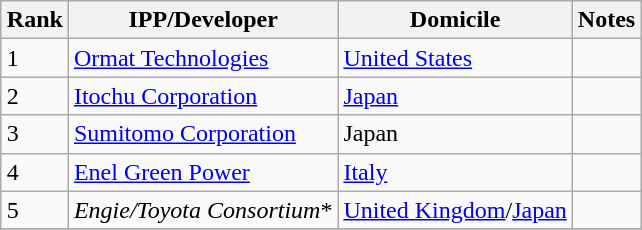<table class="wikitable sortable" style="margin: 0.5em auto">
<tr>
<th>Rank</th>
<th>IPP/Developer</th>
<th>Domicile</th>
<th>Notes</th>
</tr>
<tr>
<td>1</td>
<td><a href='#'>Ormat Technologies</a></td>
<td><a href='#'>United States</a></td>
<td></td>
</tr>
<tr>
<td>2</td>
<td><a href='#'>Itochu Corporation</a></td>
<td><a href='#'>Japan</a></td>
<td></td>
</tr>
<tr>
<td>3</td>
<td><a href='#'>Sumitomo Corporation</a></td>
<td>Japan</td>
<td></td>
</tr>
<tr>
<td>4</td>
<td><a href='#'>Enel Green Power</a></td>
<td><a href='#'>Italy</a></td>
<td></td>
</tr>
<tr>
<td>5</td>
<td><em>Engie/Toyota Consortium</em>*</td>
<td><a href='#'>United Kingdom</a>/<a href='#'>Japan</a></td>
<td></td>
</tr>
<tr>
</tr>
</table>
